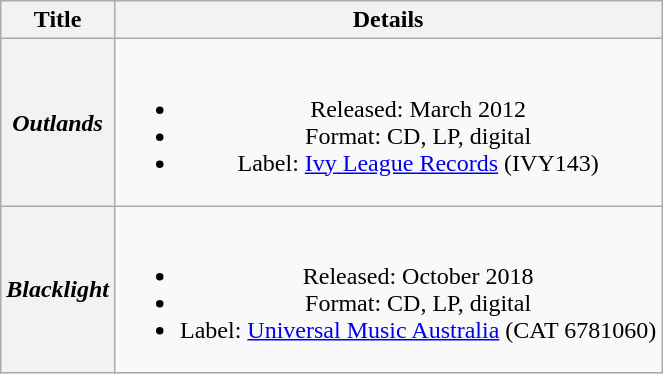<table class="wikitable plainrowheaders" style="text-align:center;" border="1">
<tr>
<th>Title</th>
<th>Details</th>
</tr>
<tr>
<th scope="row"><em>Outlands</em></th>
<td><br><ul><li>Released: March 2012</li><li>Format: CD, LP, digital</li><li>Label: <a href='#'>Ivy League Records</a> (IVY143)</li></ul></td>
</tr>
<tr>
<th scope="row"><em>Blacklight</em></th>
<td><br><ul><li>Released: October 2018</li><li>Format: CD, LP, digital</li><li>Label: <a href='#'>Universal Music Australia</a> (CAT 6781060)</li></ul></td>
</tr>
</table>
